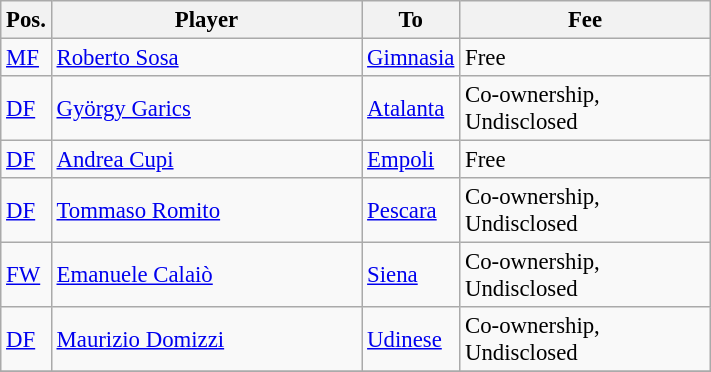<table class="wikitable" style="font-size:95%;">
<tr>
<th width=15px>Pos.</th>
<th width=200px>Player</th>
<th width=50px>To</th>
<th width=160px>Fee</th>
</tr>
<tr>
<td><a href='#'>MF</a></td>
<td> <a href='#'>Roberto Sosa</a></td>
<td><a href='#'>Gimnasia</a></td>
<td>Free</td>
</tr>
<tr>
<td><a href='#'>DF</a></td>
<td> <a href='#'>György Garics</a></td>
<td><a href='#'>Atalanta</a></td>
<td>Co-ownership, Undisclosed</td>
</tr>
<tr>
<td><a href='#'>DF</a></td>
<td> <a href='#'>Andrea Cupi</a></td>
<td><a href='#'>Empoli</a></td>
<td>Free</td>
</tr>
<tr>
<td><a href='#'>DF</a></td>
<td> <a href='#'>Tommaso Romito</a></td>
<td><a href='#'>Pescara</a></td>
<td>Co-ownership, Undisclosed</td>
</tr>
<tr>
<td><a href='#'>FW</a></td>
<td> <a href='#'>Emanuele Calaiò</a></td>
<td><a href='#'>Siena</a></td>
<td>Co-ownership, Undisclosed</td>
</tr>
<tr>
<td><a href='#'>DF</a></td>
<td> <a href='#'>Maurizio Domizzi</a></td>
<td><a href='#'>Udinese</a></td>
<td>Co-ownership, Undisclosed</td>
</tr>
<tr>
</tr>
</table>
